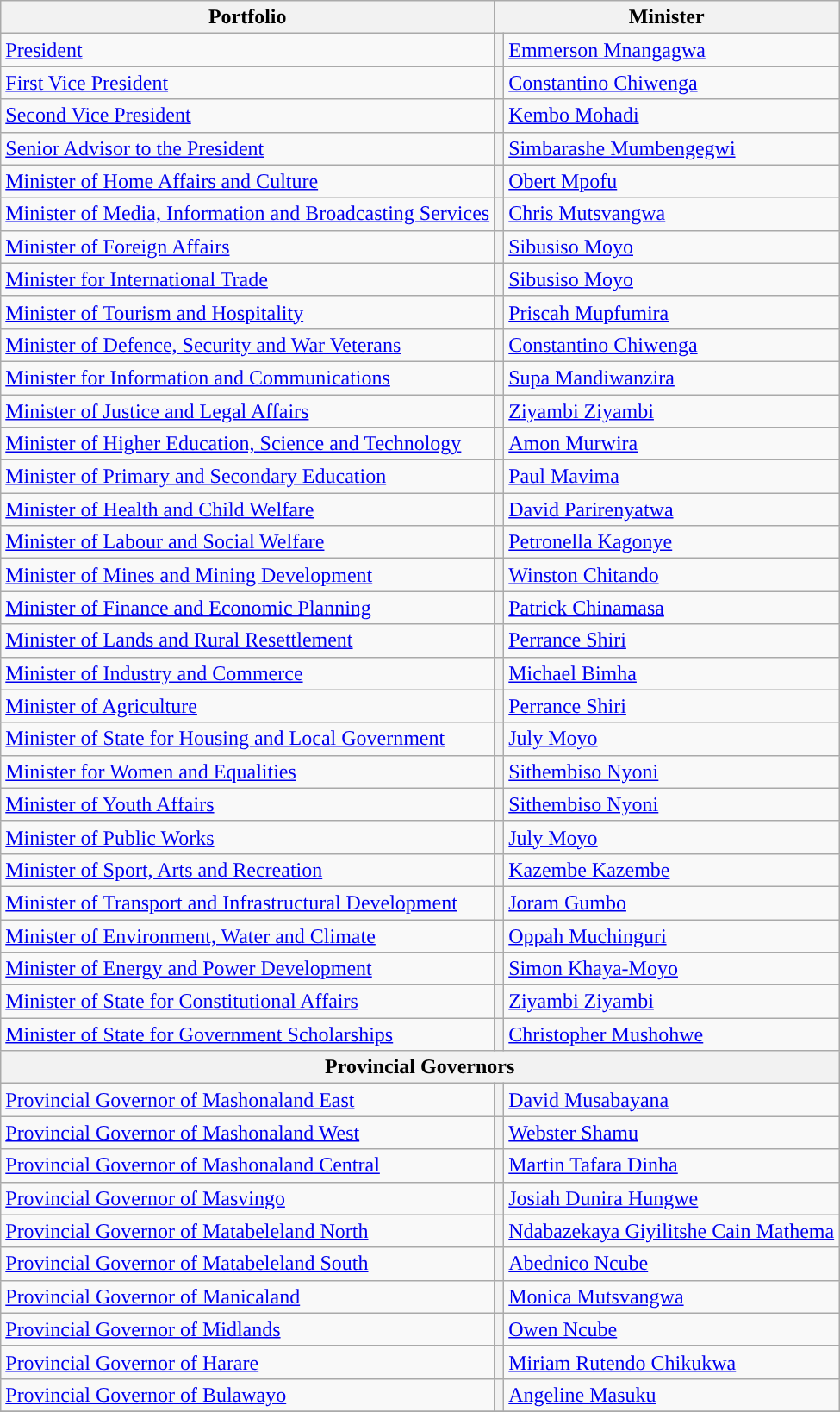<table class="wikitable">
<tr>
<th>Portfolio</th>
<th colspan=2>Minister</th>
</tr>
<tr>
<td><a href='#'>President</a></td>
<th style="background-color: "></th>
<td><a href='#'>Emmerson Mnangagwa</a></td>
</tr>
<tr>
<td><a href='#'>First Vice President</a></td>
<th style="background-color: "></th>
<td><a href='#'>Constantino Chiwenga</a></td>
</tr>
<tr>
<td><a href='#'>Second Vice President</a></td>
<th style="background-color: "></th>
<td><a href='#'>Kembo Mohadi</a></td>
</tr>
<tr>
<td><a href='#'>Senior Advisor to the President</a></td>
<th style="background-color: "></th>
<td><a href='#'>Simbarashe Mumbengegwi</a></td>
</tr>
<tr>
<td><a href='#'>Minister of Home Affairs and Culture</a></td>
<th style="background-color: "></th>
<td><a href='#'>Obert Mpofu</a></td>
</tr>
<tr>
<td><a href='#'>Minister of Media, Information and Broadcasting Services</a></td>
<th style="background-color: "></th>
<td><a href='#'>Chris Mutsvangwa</a></td>
</tr>
<tr>
<td><a href='#'>Minister of Foreign Affairs</a></td>
<th style="background-color: "></th>
<td><a href='#'>Sibusiso Moyo</a></td>
</tr>
<tr>
<td><a href='#'>Minister for International Trade</a></td>
<th style="background-color: "></th>
<td><a href='#'>Sibusiso Moyo</a></td>
</tr>
<tr>
<td><a href='#'>Minister of Tourism and Hospitality</a></td>
<th style="background-color: "></th>
<td><a href='#'>Priscah Mupfumira</a></td>
</tr>
<tr>
<td><a href='#'>Minister of Defence, Security and War Veterans</a></td>
<th style="background-color: "></th>
<td><a href='#'>Constantino Chiwenga</a></td>
</tr>
<tr>
<td><a href='#'>Minister for Information and Communications</a></td>
<th style="background-color: "></th>
<td><a href='#'>Supa Mandiwanzira</a></td>
</tr>
<tr>
<td><a href='#'>Minister of Justice and Legal Affairs</a></td>
<th style="background-color: "></th>
<td><a href='#'>Ziyambi Ziyambi</a></td>
</tr>
<tr>
<td><a href='#'>Minister of Higher Education, Science and Technology</a></td>
<th style="background-color: "></th>
<td><a href='#'>Amon Murwira</a></td>
</tr>
<tr>
<td><a href='#'>Minister of Primary and Secondary Education</a></td>
<th style="background-color: "></th>
<td><a href='#'>Paul Mavima</a></td>
</tr>
<tr>
<td><a href='#'>Minister of Health and Child Welfare</a></td>
<th style="background-color: "></th>
<td><a href='#'>David Parirenyatwa</a></td>
</tr>
<tr>
<td><a href='#'>Minister of Labour and Social Welfare</a></td>
<th style="background-color: "></th>
<td><a href='#'>Petronella Kagonye</a></td>
</tr>
<tr>
<td><a href='#'>Minister of Mines and Mining Development</a></td>
<th style="background-color: "></th>
<td><a href='#'>Winston Chitando</a></td>
</tr>
<tr>
<td><a href='#'>Minister of Finance and Economic Planning</a></td>
<th style="background-color: "></th>
<td><a href='#'>Patrick Chinamasa</a></td>
</tr>
<tr>
<td><a href='#'>Minister of Lands and Rural Resettlement</a></td>
<th style="background-color: "></th>
<td><a href='#'>Perrance Shiri</a></td>
</tr>
<tr>
<td><a href='#'>Minister of Industry and Commerce</a></td>
<th style="background-color: "></th>
<td><a href='#'>Michael Bimha</a></td>
</tr>
<tr>
<td><a href='#'>Minister of Agriculture</a></td>
<th style="background-color: "></th>
<td><a href='#'>Perrance Shiri</a></td>
</tr>
<tr>
<td><a href='#'>Minister of State for Housing and Local Government</a></td>
<th style="background-color: "></th>
<td><a href='#'>July Moyo</a></td>
</tr>
<tr>
<td><a href='#'>Minister for Women and Equalities</a></td>
<th style="background-color: "></th>
<td><a href='#'>Sithembiso Nyoni</a></td>
</tr>
<tr>
<td><a href='#'>Minister of Youth Affairs</a></td>
<th style="background-color: "></th>
<td><a href='#'>Sithembiso Nyoni</a></td>
</tr>
<tr>
<td><a href='#'>Minister of Public Works</a></td>
<th style="background-color: "></th>
<td><a href='#'>July Moyo</a></td>
</tr>
<tr>
<td><a href='#'>Minister of Sport, Arts and Recreation</a></td>
<th style="background-color: "></th>
<td><a href='#'>Kazembe Kazembe</a></td>
</tr>
<tr>
<td><a href='#'>Minister of Transport and Infrastructural Development</a></td>
<th style="background-color: "></th>
<td><a href='#'>Joram Gumbo</a></td>
</tr>
<tr>
<td><a href='#'>Minister of Environment, Water and Climate</a></td>
<th style="background-color: "></th>
<td><a href='#'>Oppah Muchinguri</a></td>
</tr>
<tr>
<td><a href='#'>Minister of Energy and Power Development</a></td>
<th style="background-color: "></th>
<td><a href='#'>Simon Khaya-Moyo</a></td>
</tr>
<tr>
<td><a href='#'>Minister of State for Constitutional Affairs</a></td>
<th style="background-color: "></th>
<td><a href='#'>Ziyambi Ziyambi</a></td>
</tr>
<tr>
<td><a href='#'>Minister of State for Government Scholarships</a></td>
<th style="background-color: "></th>
<td><a href='#'>Christopher Mushohwe</a></td>
</tr>
<tr>
<th colspan=3>Provincial Governors</th>
</tr>
<tr>
<td><a href='#'>Provincial Governor of Mashonaland East</a></td>
<th style="background-color: "></th>
<td><a href='#'>David Musabayana</a></td>
</tr>
<tr>
<td><a href='#'>Provincial Governor of Mashonaland West</a></td>
<th style="background-color: "></th>
<td><a href='#'>Webster Shamu</a></td>
</tr>
<tr>
<td><a href='#'>Provincial Governor of Mashonaland Central</a></td>
<th style="background-color: "></th>
<td><a href='#'>Martin Tafara Dinha</a></td>
</tr>
<tr>
<td><a href='#'>Provincial Governor of Masvingo</a></td>
<th style="background-color: "></th>
<td><a href='#'>Josiah Dunira Hungwe</a></td>
</tr>
<tr>
<td><a href='#'>Provincial Governor of Matabeleland North</a></td>
<th style="background-color: "></th>
<td><a href='#'>Ndabazekaya Giyilitshe Cain Mathema</a></td>
</tr>
<tr>
<td><a href='#'>Provincial Governor of Matabeleland South</a></td>
<th style="background-color: "></th>
<td><a href='#'>Abednico Ncube</a></td>
</tr>
<tr>
<td><a href='#'>Provincial Governor of Manicaland</a></td>
<th style="background-color: "></th>
<td><a href='#'>Monica Mutsvangwa</a></td>
</tr>
<tr>
<td><a href='#'>Provincial Governor of Midlands</a></td>
<th style="background-color: "></th>
<td><a href='#'>Owen Ncube</a></td>
</tr>
<tr>
<td><a href='#'>Provincial Governor of Harare</a></td>
<th style="background-color: "></th>
<td><a href='#'>Miriam Rutendo Chikukwa</a></td>
</tr>
<tr>
<td><a href='#'>Provincial Governor of Bulawayo</a></td>
<th style="background-color: "></th>
<td><a href='#'>Angeline Masuku</a></td>
</tr>
<tr>
</tr>
</table>
